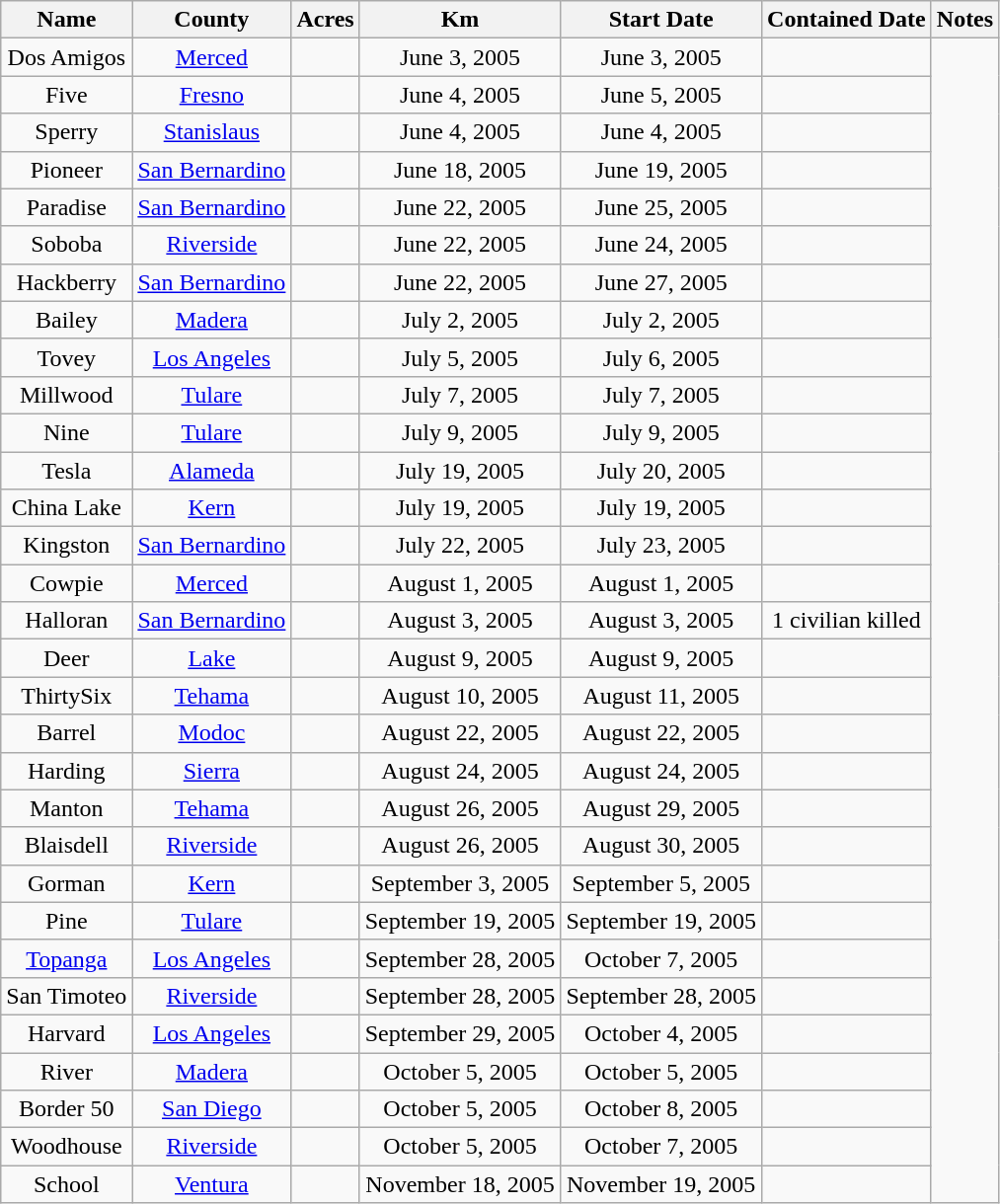<table class="wikitable sortable" style="text-align:center;">
<tr>
<th>Name</th>
<th>County</th>
<th>Acres</th>
<th>Km</th>
<th>Start Date</th>
<th>Contained Date</th>
<th>Notes</th>
</tr>
<tr>
<td>Dos Amigos</td>
<td><a href='#'>Merced</a></td>
<td></td>
<td>June 3, 2005</td>
<td>June 3, 2005</td>
<td></td>
</tr>
<tr>
<td>Five</td>
<td><a href='#'>Fresno</a></td>
<td></td>
<td>June 4, 2005</td>
<td>June 5, 2005</td>
<td></td>
</tr>
<tr>
<td>Sperry</td>
<td><a href='#'>Stanislaus</a></td>
<td></td>
<td>June 4, 2005</td>
<td>June 4, 2005</td>
<td></td>
</tr>
<tr>
<td>Pioneer</td>
<td><a href='#'>San Bernardino</a></td>
<td></td>
<td>June 18, 2005</td>
<td>June 19, 2005</td>
<td></td>
</tr>
<tr>
<td>Paradise</td>
<td><a href='#'>San Bernardino</a></td>
<td></td>
<td>June 22, 2005</td>
<td>June 25, 2005</td>
<td></td>
</tr>
<tr>
<td>Soboba</td>
<td><a href='#'>Riverside</a></td>
<td></td>
<td>June 22, 2005</td>
<td>June 24, 2005</td>
<td></td>
</tr>
<tr>
<td>Hackberry</td>
<td><a href='#'>San Bernardino</a></td>
<td></td>
<td>June 22, 2005</td>
<td>June 27, 2005</td>
<td></td>
</tr>
<tr>
<td>Bailey</td>
<td><a href='#'>Madera</a></td>
<td></td>
<td>July 2, 2005</td>
<td>July 2, 2005</td>
<td></td>
</tr>
<tr>
<td>Tovey</td>
<td><a href='#'>Los Angeles</a></td>
<td></td>
<td>July 5, 2005</td>
<td>July 6, 2005</td>
<td></td>
</tr>
<tr>
<td>Millwood</td>
<td><a href='#'>Tulare</a></td>
<td></td>
<td>July 7, 2005</td>
<td>July 7, 2005</td>
<td></td>
</tr>
<tr>
<td>Nine</td>
<td><a href='#'>Tulare</a></td>
<td></td>
<td>July 9, 2005</td>
<td>July 9, 2005</td>
<td></td>
</tr>
<tr>
<td>Tesla</td>
<td><a href='#'>Alameda</a></td>
<td></td>
<td>July 19, 2005</td>
<td>July 20, 2005</td>
<td></td>
</tr>
<tr>
<td>China Lake</td>
<td><a href='#'>Kern</a></td>
<td></td>
<td>July 19, 2005</td>
<td>July 19, 2005</td>
<td></td>
</tr>
<tr>
<td>Kingston</td>
<td><a href='#'>San Bernardino</a></td>
<td></td>
<td>July 22, 2005</td>
<td>July 23, 2005</td>
<td></td>
</tr>
<tr>
<td>Cowpie</td>
<td><a href='#'>Merced</a></td>
<td></td>
<td>August 1, 2005</td>
<td>August 1, 2005</td>
<td></td>
</tr>
<tr>
<td>Halloran</td>
<td><a href='#'>San Bernardino</a></td>
<td></td>
<td>August 3, 2005</td>
<td>August 3, 2005</td>
<td>1 civilian killed</td>
</tr>
<tr>
<td>Deer</td>
<td><a href='#'>Lake</a></td>
<td></td>
<td>August 9, 2005</td>
<td>August 9, 2005</td>
<td></td>
</tr>
<tr>
<td>ThirtySix</td>
<td><a href='#'>Tehama</a></td>
<td></td>
<td>August 10, 2005</td>
<td>August 11, 2005</td>
<td></td>
</tr>
<tr>
<td>Barrel</td>
<td><a href='#'>Modoc</a></td>
<td></td>
<td>August 22, 2005</td>
<td>August 22, 2005</td>
<td></td>
</tr>
<tr>
<td>Harding</td>
<td><a href='#'>Sierra</a></td>
<td></td>
<td>August 24, 2005</td>
<td>August 24, 2005</td>
<td></td>
</tr>
<tr>
<td>Manton</td>
<td><a href='#'>Tehama</a></td>
<td></td>
<td>August 26, 2005</td>
<td>August 29, 2005</td>
<td></td>
</tr>
<tr>
<td>Blaisdell</td>
<td><a href='#'>Riverside</a></td>
<td></td>
<td>August 26, 2005</td>
<td>August 30, 2005</td>
<td></td>
</tr>
<tr>
<td>Gorman</td>
<td><a href='#'>Kern</a></td>
<td></td>
<td>September 3, 2005</td>
<td>September 5, 2005</td>
<td></td>
</tr>
<tr>
<td>Pine</td>
<td><a href='#'>Tulare</a></td>
<td></td>
<td>September 19, 2005</td>
<td>September 19, 2005</td>
<td></td>
</tr>
<tr>
<td><a href='#'>Topanga</a></td>
<td><a href='#'>Los Angeles</a></td>
<td></td>
<td>September 28, 2005</td>
<td>October 7, 2005</td>
<td></td>
</tr>
<tr>
<td>San Timoteo</td>
<td><a href='#'>Riverside</a></td>
<td></td>
<td>September 28, 2005</td>
<td>September 28, 2005</td>
<td></td>
</tr>
<tr>
<td>Harvard</td>
<td><a href='#'>Los Angeles</a></td>
<td></td>
<td>September 29, 2005</td>
<td>October 4, 2005</td>
<td></td>
</tr>
<tr>
<td>River</td>
<td><a href='#'>Madera</a></td>
<td></td>
<td>October 5, 2005</td>
<td>October 5, 2005</td>
<td></td>
</tr>
<tr>
<td>Border 50</td>
<td><a href='#'>San Diego</a></td>
<td></td>
<td>October 5, 2005</td>
<td>October 8, 2005</td>
<td></td>
</tr>
<tr>
<td>Woodhouse</td>
<td><a href='#'>Riverside</a></td>
<td></td>
<td>October 5, 2005</td>
<td>October 7, 2005</td>
<td></td>
</tr>
<tr>
<td>School</td>
<td><a href='#'>Ventura</a></td>
<td></td>
<td>November 18, 2005</td>
<td>November 19, 2005</td>
<td></td>
</tr>
</table>
